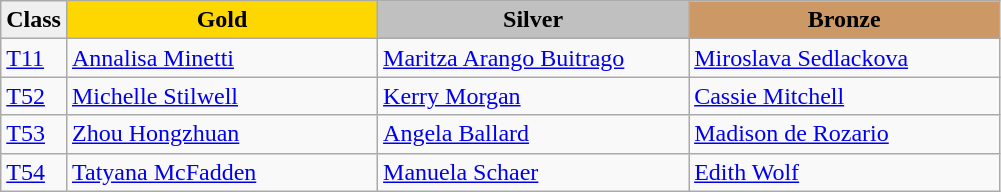<table class="wikitable" style="text-align:left">
<tr align="center">
<td bgcolor=efefef><strong>Class</strong></td>
<td width=200 bgcolor=gold><strong>Gold</strong></td>
<td width=200 bgcolor=silver><strong>Silver</strong></td>
<td width=200 bgcolor=CC9966><strong>Bronze</strong></td>
</tr>
<tr>
<td><a href='#'>T11</a></td>
<td><a href='#'>Annalisa Minetti</a><br></td>
<td><a href='#'>Maritza Arango Buitrago</a><br></td>
<td><a href='#'>Miroslava Sedlackova</a><br></td>
</tr>
<tr>
<td><a href='#'>T52</a></td>
<td><a href='#'>Michelle Stilwell</a><br></td>
<td><a href='#'>Kerry Morgan</a><br></td>
<td><a href='#'>Cassie Mitchell</a><br></td>
</tr>
<tr>
<td><a href='#'>T53</a></td>
<td><a href='#'>Zhou Hongzhuan</a><br></td>
<td><a href='#'>Angela Ballard</a><br></td>
<td><a href='#'>Madison de Rozario</a><br></td>
</tr>
<tr>
<td><a href='#'>T54</a></td>
<td><a href='#'>Tatyana McFadden</a><br></td>
<td><a href='#'>Manuela Schaer</a><br></td>
<td><a href='#'>Edith Wolf</a><br></td>
</tr>
</table>
